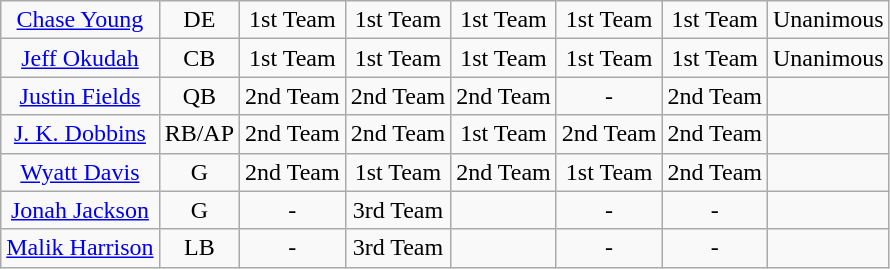<table class="wikitable sortable sortable" style="text-align: center">
<tr>
<td><a href='#'>Chase Young</a></td>
<td>DE</td>
<td>1st Team</td>
<td>1st Team</td>
<td>1st Team</td>
<td>1st Team</td>
<td>1st Team</td>
<td>Unanimous</td>
</tr>
<tr>
<td><a href='#'>Jeff Okudah</a></td>
<td>CB</td>
<td>1st Team</td>
<td>1st Team</td>
<td>1st Team</td>
<td>1st Team</td>
<td>1st Team</td>
<td>Unanimous</td>
</tr>
<tr>
<td><a href='#'>Justin Fields</a></td>
<td>QB</td>
<td>2nd Team</td>
<td>2nd Team</td>
<td>2nd Team</td>
<td>-</td>
<td>2nd Team</td>
<td></td>
</tr>
<tr>
<td><a href='#'>J. K. Dobbins</a></td>
<td>RB/AP</td>
<td>2nd Team</td>
<td>2nd Team</td>
<td>1st Team</td>
<td>2nd Team</td>
<td>2nd Team</td>
<td></td>
</tr>
<tr>
<td><a href='#'>Wyatt Davis</a></td>
<td>G</td>
<td>2nd Team</td>
<td>1st Team</td>
<td>2nd Team</td>
<td>1st Team</td>
<td>2nd Team</td>
<td></td>
</tr>
<tr>
<td><a href='#'>Jonah Jackson</a></td>
<td>G</td>
<td>-</td>
<td>3rd Team</td>
<td></td>
<td>-</td>
<td>-</td>
<td></td>
</tr>
<tr>
<td><a href='#'>Malik Harrison</a></td>
<td>LB</td>
<td>-</td>
<td>3rd Team</td>
<td></td>
<td>-</td>
<td>-</td>
<td></td>
</tr>
</table>
